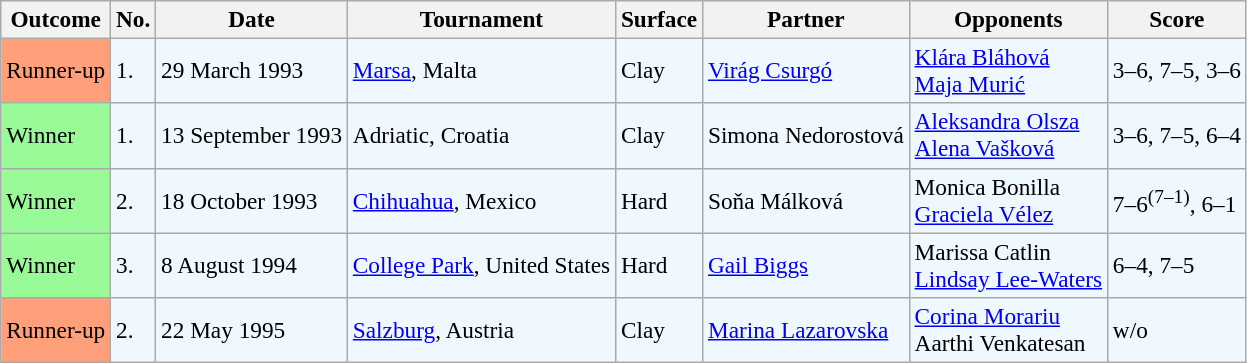<table class="sortable wikitable" style=font-size:97%>
<tr>
<th>Outcome</th>
<th>No.</th>
<th>Date</th>
<th>Tournament</th>
<th>Surface</th>
<th>Partner</th>
<th>Opponents</th>
<th>Score</th>
</tr>
<tr style="background:#f0f8ff;">
<td style="background:#ffa07a;">Runner-up</td>
<td>1.</td>
<td>29 March 1993</td>
<td><a href='#'>Marsa</a>, Malta</td>
<td>Clay</td>
<td> <a href='#'>Virág Csurgó</a></td>
<td> <a href='#'>Klára Bláhová</a> <br>  <a href='#'>Maja Murić</a></td>
<td>3–6, 7–5, 3–6</td>
</tr>
<tr style="background:#f0f8ff;">
<td style="background:#98fb98;">Winner</td>
<td>1.</td>
<td>13 September 1993</td>
<td>Adriatic, Croatia</td>
<td>Clay</td>
<td> Simona Nedorostová</td>
<td> <a href='#'>Aleksandra Olsza</a> <br>  <a href='#'>Alena Vašková</a></td>
<td>3–6, 7–5, 6–4</td>
</tr>
<tr style="background:#f0f8ff;">
<td style="background:#98fb98;">Winner</td>
<td>2.</td>
<td>18 October 1993</td>
<td><a href='#'>Chihuahua</a>, Mexico</td>
<td>Hard</td>
<td> Soňa Málková</td>
<td> Monica Bonilla <br>  <a href='#'>Graciela Vélez</a></td>
<td>7–6<sup>(7–1)</sup>, 6–1</td>
</tr>
<tr style="background:#f0f8ff;">
<td style="background:#98fb98;">Winner</td>
<td>3.</td>
<td>8 August 1994</td>
<td><a href='#'>College Park</a>, United States</td>
<td>Hard</td>
<td> <a href='#'>Gail Biggs</a></td>
<td> Marissa Catlin <br>  <a href='#'>Lindsay Lee-Waters</a></td>
<td>6–4, 7–5</td>
</tr>
<tr style="background:#f0f8ff;">
<td style="background:#ffa07a;">Runner-up</td>
<td>2.</td>
<td>22 May 1995</td>
<td><a href='#'>Salzburg</a>, Austria</td>
<td>Clay</td>
<td> <a href='#'>Marina Lazarovska</a></td>
<td> <a href='#'>Corina Morariu</a> <br>  Aarthi Venkatesan</td>
<td>w/o</td>
</tr>
</table>
